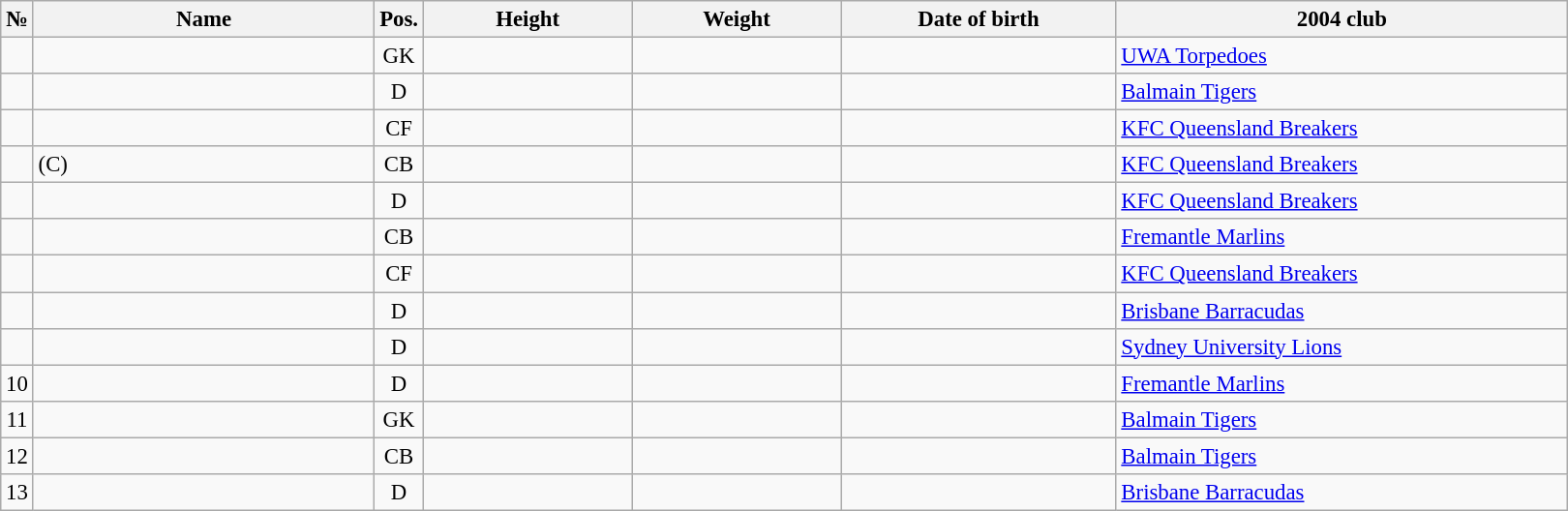<table class="wikitable sortable" style="font-size:95%; text-align:center;">
<tr>
<th>№</th>
<th style="width:15em">Name</th>
<th>Pos.</th>
<th style="width:9em">Height</th>
<th style="width:9em">Weight</th>
<th style="width:12em">Date of birth</th>
<th style="width:20em">2004 club</th>
</tr>
<tr>
<td></td>
<td style="text-align:left;"></td>
<td>GK</td>
<td></td>
<td></td>
<td style="text-align:right;"></td>
<td style="text-align:left;"> <a href='#'>UWA Torpedoes</a></td>
</tr>
<tr>
<td></td>
<td style="text-align:left;"></td>
<td>D</td>
<td></td>
<td></td>
<td style="text-align:right;"></td>
<td style="text-align:left;"> <a href='#'>Balmain Tigers</a></td>
</tr>
<tr>
<td></td>
<td style="text-align:left;"></td>
<td>CF</td>
<td></td>
<td></td>
<td style="text-align:right;"></td>
<td style="text-align:left;"> <a href='#'>KFC Queensland Breakers</a></td>
</tr>
<tr>
<td></td>
<td style="text-align:left;"> (C)</td>
<td>CB</td>
<td></td>
<td></td>
<td style="text-align:right;"></td>
<td style="text-align:left;"> <a href='#'>KFC Queensland Breakers</a></td>
</tr>
<tr>
<td></td>
<td style="text-align:left;"></td>
<td>D</td>
<td></td>
<td></td>
<td style="text-align:right;"></td>
<td style="text-align:left;"> <a href='#'>KFC Queensland Breakers</a></td>
</tr>
<tr>
<td></td>
<td style="text-align:left;"></td>
<td>CB</td>
<td></td>
<td></td>
<td style="text-align:right;"></td>
<td style="text-align:left;"> <a href='#'>Fremantle Marlins</a></td>
</tr>
<tr>
<td></td>
<td style="text-align:left;"></td>
<td>CF</td>
<td></td>
<td></td>
<td style="text-align:right;"></td>
<td style="text-align:left;"> <a href='#'>KFC Queensland Breakers</a></td>
</tr>
<tr>
<td></td>
<td style="text-align:left;"></td>
<td>D</td>
<td></td>
<td></td>
<td style="text-align:right;"></td>
<td style="text-align:left;"> <a href='#'>Brisbane Barracudas</a></td>
</tr>
<tr>
<td></td>
<td style="text-align:left;"></td>
<td>D</td>
<td></td>
<td></td>
<td style="text-align:right;"></td>
<td style="text-align:left;"> <a href='#'>Sydney University Lions</a></td>
</tr>
<tr>
<td>10</td>
<td style="text-align:left;"></td>
<td>D</td>
<td></td>
<td></td>
<td style="text-align:right;"></td>
<td style="text-align:left;"> <a href='#'>Fremantle Marlins</a></td>
</tr>
<tr>
<td>11</td>
<td style="text-align:left;"></td>
<td>GK</td>
<td></td>
<td></td>
<td style="text-align:right;"></td>
<td style="text-align:left;"> <a href='#'>Balmain Tigers</a></td>
</tr>
<tr>
<td>12</td>
<td style="text-align:left;"></td>
<td>CB</td>
<td></td>
<td></td>
<td style="text-align:right;"></td>
<td style="text-align:left;"> <a href='#'>Balmain Tigers</a></td>
</tr>
<tr>
<td>13</td>
<td style="text-align:left;"></td>
<td>D</td>
<td></td>
<td></td>
<td style="text-align:right;"></td>
<td style="text-align:left;"> <a href='#'>Brisbane Barracudas</a></td>
</tr>
</table>
